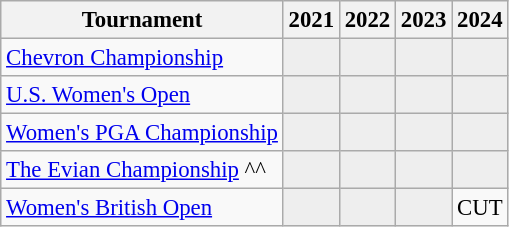<table class="wikitable" style="font-size:95%;text-align:center;">
<tr>
<th>Tournament</th>
<th>2021</th>
<th>2022</th>
<th>2023</th>
<th>2024</th>
</tr>
<tr>
<td align=left><a href='#'>Chevron Championship</a></td>
<td style="background:#eeeeee;"></td>
<td style="background:#eeeeee;"></td>
<td style="background:#eeeeee;"></td>
<td style="background:#eeeeee;"></td>
</tr>
<tr>
<td align=left><a href='#'>U.S. Women's Open</a></td>
<td style="background:#eeeeee;"></td>
<td style="background:#eeeeee;"></td>
<td style="background:#eeeeee;"></td>
<td style="background:#eeeeee;"></td>
</tr>
<tr>
<td align=left><a href='#'>Women's PGA Championship</a></td>
<td style="background:#eeeeee;"></td>
<td style="background:#eeeeee;"></td>
<td style="background:#eeeeee;"></td>
<td style="background:#eeeeee;"></td>
</tr>
<tr>
<td align=left><a href='#'>The Evian Championship</a> ^^</td>
<td style="background:#eeeeee;"></td>
<td style="background:#eeeeee;"></td>
<td style="background:#eeeeee;"></td>
<td style="background:#eeeeee;"></td>
</tr>
<tr>
<td align=left><a href='#'>Women's British Open</a></td>
<td style="background:#eeeeee;"></td>
<td style="background:#eeeeee;"></td>
<td style="background:#eeeeee;"></td>
<td>CUT</td>
</tr>
</table>
